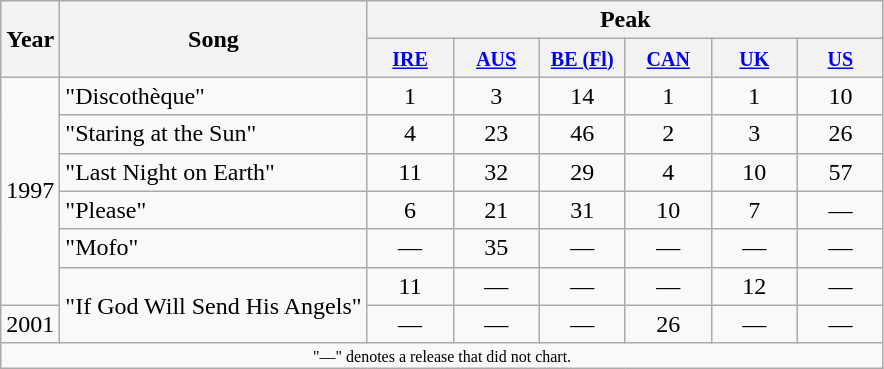<table class="wikitable">
<tr>
<th rowspan="2">Year</th>
<th rowspan="2">Song</th>
<th colspan="6">Peak</th>
</tr>
<tr>
<th style="width:50px;"><small><a href='#'>IRE</a></small><br></th>
<th style="width:50px;"><small><a href='#'>AUS</a></small><br></th>
<th style="width:50px;"><small><a href='#'>BE (Fl)</a></small><br></th>
<th style="width:50px;"><small><a href='#'>CAN</a></small><br></th>
<th style="width:50px;"><small><a href='#'>UK</a></small><br></th>
<th style="width:50px;"><small><a href='#'>US</a></small><br></th>
</tr>
<tr>
<td rowspan=6>1997</td>
<td>"Discothèque"</td>
<td style="text-align:center;">1</td>
<td style="text-align:center;">3</td>
<td style="text-align:center;">14</td>
<td style="text-align:center;">1</td>
<td style="text-align:center;">1</td>
<td style="text-align:center;">10</td>
</tr>
<tr>
<td>"Staring at the Sun"</td>
<td style="text-align:center;">4</td>
<td style="text-align:center;">23</td>
<td style="text-align:center;">46</td>
<td style="text-align:center;">2</td>
<td style="text-align:center;">3</td>
<td style="text-align:center;">26</td>
</tr>
<tr>
<td>"Last Night on Earth"</td>
<td style="text-align:center;">11</td>
<td style="text-align:center;">32</td>
<td style="text-align:center;">29</td>
<td style="text-align:center;">4</td>
<td style="text-align:center;">10</td>
<td style="text-align:center;">57</td>
</tr>
<tr>
<td>"Please"</td>
<td style="text-align:center;">6</td>
<td style="text-align:center;">21</td>
<td style="text-align:center;">31</td>
<td style="text-align:center;">10</td>
<td style="text-align:center;">7</td>
<td style="text-align:center;">—</td>
</tr>
<tr>
<td>"Mofo"</td>
<td style="text-align:center;">—</td>
<td style="text-align:center;">35</td>
<td style="text-align:center;">—</td>
<td style="text-align:center;">—</td>
<td style="text-align:center;">—</td>
<td style="text-align:center;">—</td>
</tr>
<tr>
<td rowspan=2>"If God Will Send His Angels"</td>
<td style="text-align:center;">11</td>
<td style="text-align:center;">—</td>
<td style="text-align:center;">—</td>
<td style="text-align:center;">—</td>
<td style="text-align:center;">12</td>
<td style="text-align:center;">—</td>
</tr>
<tr>
<td>2001</td>
<td style="text-align:center;">—</td>
<td style="text-align:center;">—</td>
<td style="text-align:center;">—</td>
<td style="text-align:center;">26</td>
<td style="text-align:center;">—</td>
<td style="text-align:center;">—</td>
</tr>
<tr>
<td colspan="8" style="text-align:center; font-size:8pt;">"—" denotes a release that did not chart.</td>
</tr>
</table>
